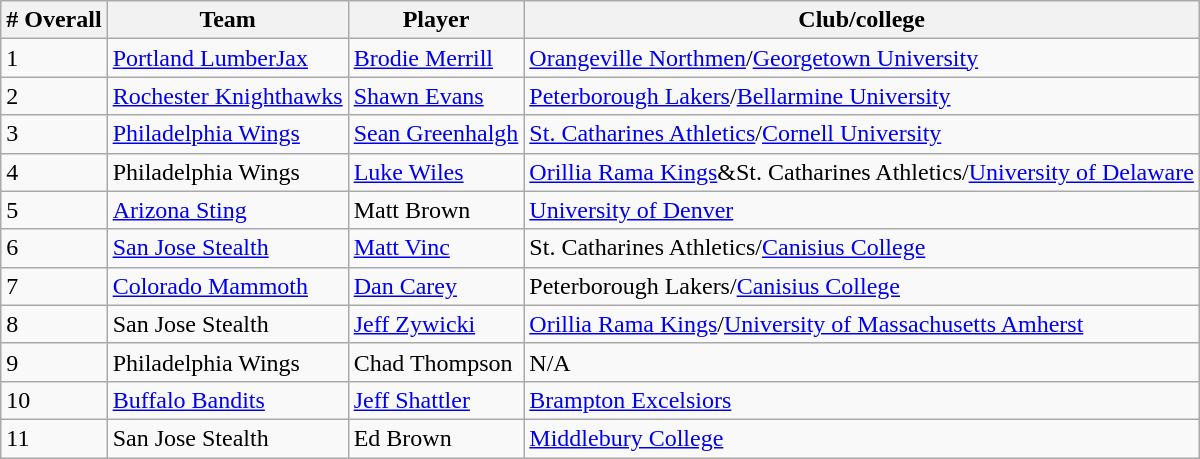<table class="wikitable">
<tr>
<th># Overall</th>
<th>Team</th>
<th>Player</th>
<th>Club/college</th>
</tr>
<tr>
<td>1</td>
<td><a href='#'>Portland LumberJax</a></td>
<td><a href='#'>Brodie Merrill</a></td>
<td><a href='#'>Orangeville Northmen</a>/<a href='#'>Georgetown University</a></td>
</tr>
<tr>
<td>2</td>
<td><a href='#'>Rochester Knighthawks</a></td>
<td><a href='#'>Shawn Evans</a></td>
<td><a href='#'>Peterborough Lakers</a>/<a href='#'>Bellarmine University</a></td>
</tr>
<tr>
<td>3</td>
<td><a href='#'>Philadelphia Wings</a></td>
<td><a href='#'>Sean Greenhalgh</a></td>
<td><a href='#'>St. Catharines Athletics</a>/<a href='#'>Cornell University</a></td>
</tr>
<tr>
<td>4</td>
<td>Philadelphia Wings</td>
<td><a href='#'>Luke Wiles</a></td>
<td><a href='#'>Orillia Rama Kings</a>&St. Catharines Athletics/<a href='#'>University of Delaware</a></td>
</tr>
<tr>
<td>5</td>
<td><a href='#'>Arizona Sting</a></td>
<td>Matt Brown</td>
<td><a href='#'>University of Denver</a></td>
</tr>
<tr>
<td>6</td>
<td><a href='#'>San Jose Stealth</a></td>
<td><a href='#'>Matt Vinc</a></td>
<td>St. Catharines Athletics/<a href='#'>Canisius College</a></td>
</tr>
<tr>
<td>7</td>
<td><a href='#'>Colorado Mammoth</a></td>
<td><a href='#'>Dan Carey</a></td>
<td>Peterborough Lakers/<a href='#'>Canisius College</a></td>
</tr>
<tr>
<td>8</td>
<td>San Jose Stealth</td>
<td><a href='#'>Jeff Zywicki</a></td>
<td><a href='#'>Orillia Rama Kings</a>/<a href='#'>University of Massachusetts Amherst</a></td>
</tr>
<tr>
<td>9</td>
<td>Philadelphia Wings</td>
<td>Chad Thompson</td>
<td>N/A</td>
</tr>
<tr>
<td>10</td>
<td><a href='#'>Buffalo Bandits</a></td>
<td><a href='#'>Jeff Shattler</a></td>
<td><a href='#'>Brampton Excelsiors</a></td>
</tr>
<tr>
<td>11</td>
<td>San Jose Stealth</td>
<td>Ed Brown</td>
<td><a href='#'>Middlebury College</a></td>
</tr>
</table>
